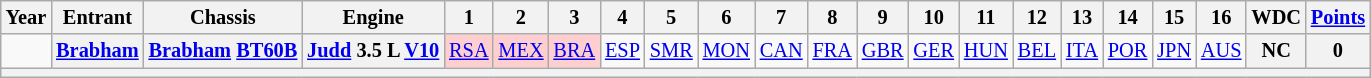<table class="wikitable" style="text-align:center; font-size:85%">
<tr>
<th>Year</th>
<th>Entrant</th>
<th>Chassis</th>
<th>Engine</th>
<th>1</th>
<th>2</th>
<th>3</th>
<th>4</th>
<th>5</th>
<th>6</th>
<th>7</th>
<th>8</th>
<th>9</th>
<th>10</th>
<th>11</th>
<th>12</th>
<th>13</th>
<th>14</th>
<th>15</th>
<th>16</th>
<th>WDC</th>
<th><a href='#'>Points</a></th>
</tr>
<tr>
<td></td>
<th nowrap><a href='#'>Brabham</a></th>
<th nowrap><a href='#'>Brabham</a> <a href='#'>BT60B</a></th>
<th nowrap><a href='#'>Judd</a> 3.5 L <a href='#'>V10</a></th>
<td style="background:#FFCFCF;"><a href='#'>RSA</a><br></td>
<td style="background:#FFCFCF;"><a href='#'>MEX</a><br></td>
<td style="background:#FFCFCF;"><a href='#'>BRA</a><br></td>
<td><a href='#'>ESP</a></td>
<td><a href='#'>SMR</a></td>
<td><a href='#'>MON</a></td>
<td><a href='#'>CAN</a></td>
<td><a href='#'>FRA</a></td>
<td><a href='#'>GBR</a></td>
<td><a href='#'>GER</a></td>
<td><a href='#'>HUN</a></td>
<td><a href='#'>BEL</a></td>
<td><a href='#'>ITA</a></td>
<td><a href='#'>POR</a></td>
<td><a href='#'>JPN</a></td>
<td><a href='#'>AUS</a></td>
<th>NC</th>
<th>0</th>
</tr>
<tr>
<th colspan="22"></th>
</tr>
</table>
